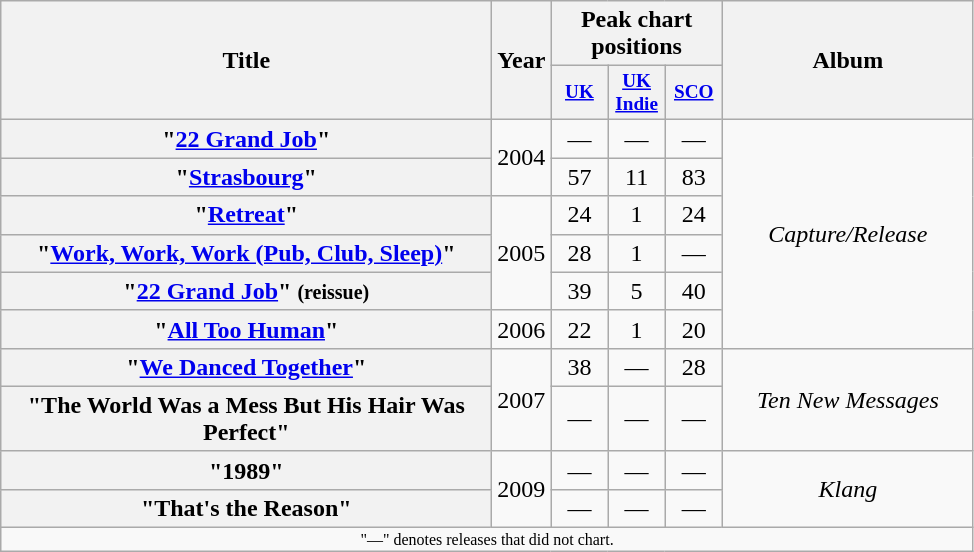<table class="wikitable plainrowheaders" style="text-align:center;">
<tr>
<th scope="col" rowspan="2" style="width:20em;">Title</th>
<th scope="col" rowspan="2" style="width:2em;">Year</th>
<th scope="col" colspan="3">Peak chart positions</th>
<th scope="col" rowspan="2" style="width:10em;">Album</th>
</tr>
<tr>
<th style="width:2.5em;font-size:80%;"><a href='#'>UK</a><br></th>
<th style="width:2.5em;font-size:80%;"><a href='#'>UK Indie</a><br></th>
<th style="width:2.5em;font-size:80%;"><a href='#'>SCO</a><br></th>
</tr>
<tr>
<th scope="row">"<a href='#'>22 Grand Job</a>"</th>
<td rowspan="2">2004</td>
<td align="center">—</td>
<td align="center">—</td>
<td align="center">—</td>
<td rowspan="6" align="center"><em>Capture/Release</em></td>
</tr>
<tr>
<th scope="row">"<a href='#'>Strasbourg</a>"</th>
<td align="center">57</td>
<td align="center">11</td>
<td align="center">83</td>
</tr>
<tr>
<th scope="row">"<a href='#'>Retreat</a>"</th>
<td rowspan="3">2005</td>
<td align="center">24</td>
<td align="center">1</td>
<td align="center">24</td>
</tr>
<tr>
<th scope="row">"<a href='#'>Work, Work, Work (Pub, Club, Sleep)</a>"</th>
<td align="center">28</td>
<td align="center">1</td>
<td align="center">—</td>
</tr>
<tr>
<th scope="row">"<a href='#'>22 Grand Job</a>" <small>(reissue)</small></th>
<td align="center">39</td>
<td align="center">5</td>
<td align="center">40</td>
</tr>
<tr>
<th scope="row">"<a href='#'>All Too Human</a>"</th>
<td>2006</td>
<td align="center">22</td>
<td align="center">1</td>
<td align="center">20</td>
</tr>
<tr>
<th scope="row">"<a href='#'>We Danced Together</a>"</th>
<td rowspan="2">2007</td>
<td align="center">38</td>
<td align="center">—</td>
<td align="center">28</td>
<td rowspan="2" align="center"><em>Ten New Messages</em></td>
</tr>
<tr>
<th scope="row">"The World Was a Mess But His Hair Was Perfect"</th>
<td align="center">—</td>
<td align="center">—</td>
<td align="center">—</td>
</tr>
<tr>
<th scope="row">"1989"</th>
<td rowspan="2">2009</td>
<td align="center">—</td>
<td align="center">—</td>
<td align="center">—</td>
<td rowspan="2" align="center"><em>Klang</em></td>
</tr>
<tr>
<th scope="row">"That's the Reason"</th>
<td align="center">—</td>
<td align="center">—</td>
<td align="center">—</td>
</tr>
<tr>
<td align="center" colspan="16" style="font-size: 8pt">"—" denotes releases that did not chart.</td>
</tr>
</table>
